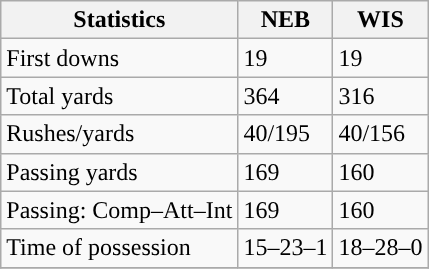<table class="wikitable" style="float: left;">
<tr>
<th>Statistics</th>
<th>NEB</th>
<th>WIS</th>
</tr>
<tr>
<td>First downs</td>
<td>19</td>
<td>19</td>
</tr>
<tr>
<td>Total yards</td>
<td>364</td>
<td>316</td>
</tr>
<tr>
<td>Rushes/yards</td>
<td>40/195</td>
<td>40/156</td>
</tr>
<tr>
<td>Passing yards</td>
<td>169</td>
<td>160</td>
</tr>
<tr>
<td>Passing: Comp–Att–Int</td>
<td>169</td>
<td>160</td>
</tr>
<tr>
<td>Time of possession</td>
<td>15–23–1</td>
<td>18–28–0</td>
</tr>
<tr>
</tr>
</table>
